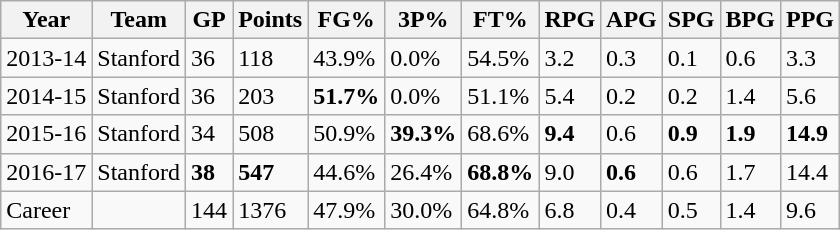<table class="wikitable">
<tr>
<th>Year</th>
<th>Team</th>
<th>GP</th>
<th>Points</th>
<th>FG%</th>
<th>3P%</th>
<th>FT%</th>
<th>RPG</th>
<th>APG</th>
<th>SPG</th>
<th>BPG</th>
<th>PPG</th>
</tr>
<tr>
<td>2013-14</td>
<td>Stanford</td>
<td>36</td>
<td>118</td>
<td>43.9%</td>
<td>0.0%</td>
<td>54.5%</td>
<td>3.2</td>
<td>0.3</td>
<td>0.1</td>
<td>0.6</td>
<td>3.3</td>
</tr>
<tr>
<td>2014-15</td>
<td>Stanford</td>
<td>36</td>
<td>203</td>
<td><strong>51.7%</strong></td>
<td>0.0%</td>
<td>51.1%</td>
<td>5.4</td>
<td>0.2</td>
<td>0.2</td>
<td>1.4</td>
<td>5.6</td>
</tr>
<tr>
<td>2015-16</td>
<td>Stanford</td>
<td>34</td>
<td>508</td>
<td>50.9%</td>
<td><strong>39.3%</strong></td>
<td>68.6%</td>
<td><strong>9.4</strong></td>
<td>0.6</td>
<td><strong>0.9</strong></td>
<td><strong>1.9</strong></td>
<td><strong>14.9</strong></td>
</tr>
<tr>
<td>2016-17</td>
<td>Stanford</td>
<td><strong>38</strong></td>
<td><strong>547</strong></td>
<td>44.6%</td>
<td>26.4%</td>
<td><strong>68.8%</strong></td>
<td>9.0</td>
<td><strong>0.6</strong></td>
<td>0.6</td>
<td>1.7</td>
<td>14.4</td>
</tr>
<tr>
<td>Career</td>
<td></td>
<td>144</td>
<td>1376</td>
<td>47.9%</td>
<td>30.0%</td>
<td>64.8%</td>
<td>6.8</td>
<td>0.4</td>
<td>0.5</td>
<td>1.4</td>
<td>9.6</td>
</tr>
</table>
